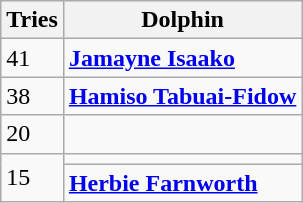<table class="wikitable">
<tr>
<th>Tries</th>
<th>Dolphin</th>
</tr>
<tr>
<td>41</td>
<td><strong><a href='#'>Jamayne Isaako</a></strong></td>
</tr>
<tr>
<td>38</td>
<td><strong><a href='#'>Hamiso Tabuai-Fidow</a></strong></td>
</tr>
<tr>
<td>20</td>
<td><strong></strong></td>
</tr>
<tr>
<td rowspan="2">15</td>
<td><strong></strong></td>
</tr>
<tr>
<td><strong><a href='#'>Herbie Farnworth</a></strong></td>
</tr>
</table>
